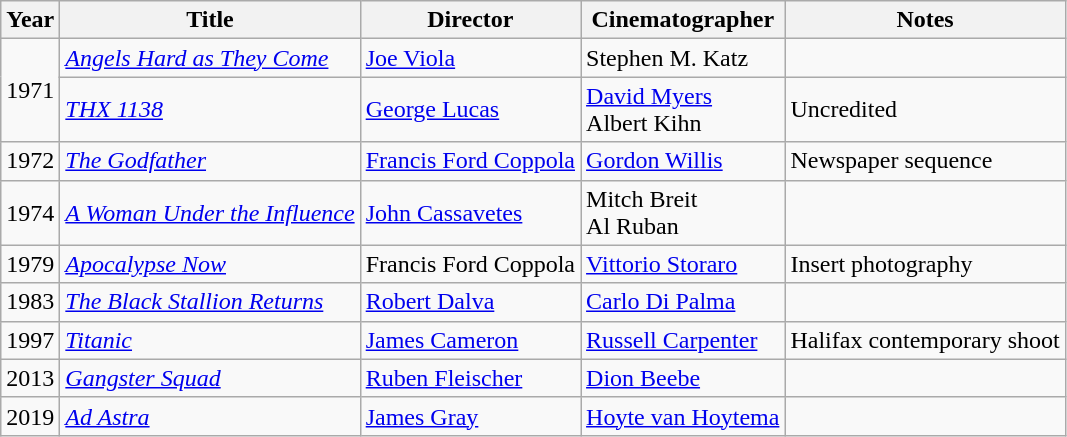<table class="wikitable">
<tr>
<th>Year</th>
<th>Title</th>
<th>Director</th>
<th>Cinematographer</th>
<th>Notes</th>
</tr>
<tr>
<td rowspan="2">1971</td>
<td><em><a href='#'>Angels Hard as They Come</a></em></td>
<td><a href='#'>Joe Viola</a></td>
<td>Stephen M. Katz</td>
<td></td>
</tr>
<tr>
<td><em><a href='#'>THX 1138</a></em></td>
<td><a href='#'>George Lucas</a></td>
<td><a href='#'>David Myers</a><br>Albert Kihn</td>
<td>Uncredited</td>
</tr>
<tr>
<td>1972</td>
<td><em><a href='#'>The Godfather</a></em></td>
<td><a href='#'>Francis Ford Coppola</a></td>
<td><a href='#'>Gordon Willis</a></td>
<td>Newspaper sequence</td>
</tr>
<tr>
<td>1974</td>
<td><em><a href='#'>A Woman Under the Influence</a></em></td>
<td><a href='#'>John Cassavetes</a></td>
<td>Mitch Breit<br>Al Ruban</td>
<td></td>
</tr>
<tr>
<td>1979</td>
<td><em><a href='#'>Apocalypse Now</a></em></td>
<td>Francis Ford Coppola</td>
<td><a href='#'>Vittorio Storaro</a></td>
<td>Insert photography</td>
</tr>
<tr>
<td>1983</td>
<td><em><a href='#'>The Black Stallion Returns</a></em></td>
<td><a href='#'>Robert Dalva</a></td>
<td><a href='#'>Carlo Di Palma</a></td>
<td></td>
</tr>
<tr>
<td>1997</td>
<td><em><a href='#'>Titanic</a></em></td>
<td><a href='#'>James Cameron</a></td>
<td><a href='#'>Russell Carpenter</a></td>
<td>Halifax contemporary shoot</td>
</tr>
<tr>
<td>2013</td>
<td><em><a href='#'>Gangster Squad</a></em></td>
<td><a href='#'>Ruben Fleischer</a></td>
<td><a href='#'>Dion Beebe</a></td>
<td></td>
</tr>
<tr>
<td>2019</td>
<td><em><a href='#'>Ad Astra</a></em></td>
<td><a href='#'>James Gray</a></td>
<td><a href='#'>Hoyte van Hoytema</a></td>
<td></td>
</tr>
</table>
